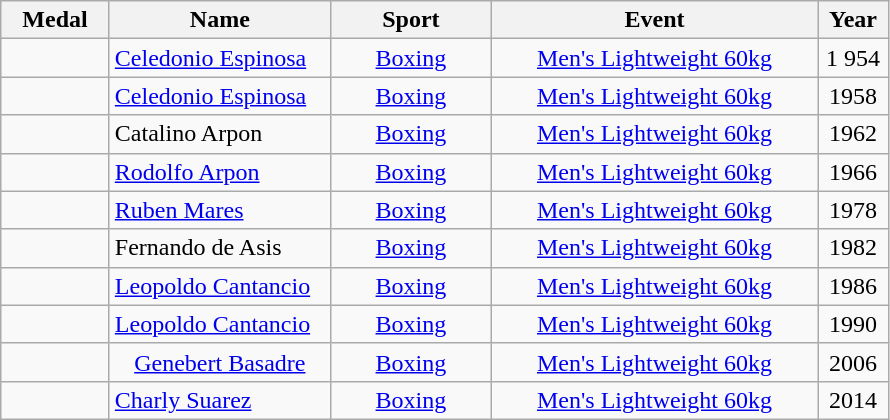<table class="wikitable"  style="font-size:100%;  text-align:center;">
<tr>
<th width="65">Medal</th>
<th width="140">Name</th>
<th width="100">Sport</th>
<th width="210">Event</th>
<th width="40">Year</th>
</tr>
<tr>
<td></td>
<td align=left><a href='#'>Celedonio Espinosa</a></td>
<td><a href='#'>Boxing</a></td>
<td><a href='#'>Men's Lightweight 60kg</a></td>
<td>1 954</td>
</tr>
<tr>
<td></td>
<td align=left><a href='#'>Celedonio Espinosa</a></td>
<td><a href='#'>Boxing</a></td>
<td><a href='#'>Men's Lightweight 60kg</a></td>
<td>1958</td>
</tr>
<tr>
<td></td>
<td align=left>Catalino Arpon</td>
<td><a href='#'>Boxing</a></td>
<td><a href='#'>Men's Lightweight 60kg</a></td>
<td>1962</td>
</tr>
<tr>
<td></td>
<td align=left><a href='#'>Rodolfo Arpon</a></td>
<td><a href='#'>Boxing</a></td>
<td><a href='#'>Men's Lightweight 60kg</a></td>
<td>1966</td>
</tr>
<tr>
<td></td>
<td align=left><a href='#'>Ruben Mares</a></td>
<td><a href='#'>Boxing</a></td>
<td><a href='#'>Men's Lightweight 60kg</a></td>
<td>1978</td>
</tr>
<tr>
<td></td>
<td align=left>Fernando de Asis</td>
<td><a href='#'>Boxing</a></td>
<td><a href='#'>Men's Lightweight 60kg</a></td>
<td>1982</td>
</tr>
<tr>
<td></td>
<td align=left><a href='#'>Leopoldo Cantancio</a></td>
<td><a href='#'>Boxing</a></td>
<td><a href='#'>Men's Lightweight 60kg</a></td>
<td>1986</td>
</tr>
<tr>
<td></td>
<td align=left><a href='#'>Leopoldo Cantancio</a></td>
<td><a href='#'>Boxing</a></td>
<td><a href='#'>Men's Lightweight 60kg</a></td>
<td>1990</td>
</tr>
<tr>
<td></td>
<td><a href='#'>Genebert Basadre</a></td>
<td><a href='#'>Boxing</a></td>
<td><a href='#'>Men's Lightweight 60kg</a></td>
<td>2006</td>
</tr>
<tr>
<td></td>
<td align=left><a href='#'>Charly Suarez</a></td>
<td><a href='#'>Boxing</a></td>
<td><a href='#'>Men's Lightweight 60kg</a></td>
<td>2014</td>
</tr>
</table>
